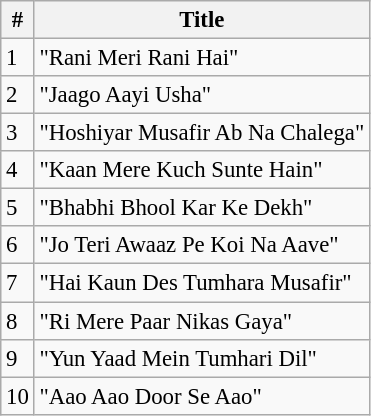<table class="wikitable" style="font-size:95%;">
<tr>
<th>#</th>
<th>Title</th>
</tr>
<tr>
<td>1</td>
<td>"Rani Meri Rani Hai"</td>
</tr>
<tr>
<td>2</td>
<td>"Jaago Aayi Usha"</td>
</tr>
<tr>
<td>3</td>
<td>"Hoshiyar Musafir Ab Na Chalega"</td>
</tr>
<tr>
<td>4</td>
<td>"Kaan Mere Kuch Sunte Hain"</td>
</tr>
<tr>
<td>5</td>
<td>"Bhabhi Bhool Kar Ke Dekh"</td>
</tr>
<tr>
<td>6</td>
<td>"Jo Teri Awaaz Pe Koi Na Aave"</td>
</tr>
<tr>
<td>7</td>
<td>"Hai Kaun Des Tumhara Musafir"</td>
</tr>
<tr>
<td>8</td>
<td>"Ri Mere Paar Nikas Gaya"</td>
</tr>
<tr>
<td>9</td>
<td>"Yun Yaad Mein Tumhari Dil"</td>
</tr>
<tr>
<td>10</td>
<td>"Aao Aao Door Se Aao"</td>
</tr>
</table>
